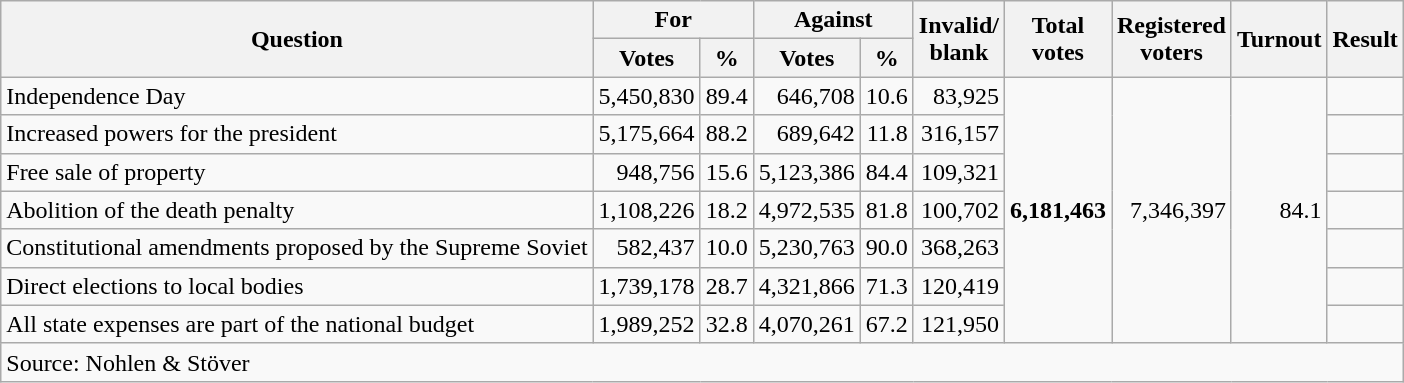<table class=wikitable style=text-align:right>
<tr>
<th rowspan=2>Question</th>
<th colspan=2>For</th>
<th colspan=2>Against</th>
<th rowspan=2>Invalid/<br>blank</th>
<th rowspan=2>Total<br>votes</th>
<th rowspan=2>Registered<br>voters</th>
<th rowspan=2>Turnout</th>
<th rowspan=2>Result</th>
</tr>
<tr>
<th>Votes</th>
<th>%</th>
<th>Votes</th>
<th>%</th>
</tr>
<tr>
<td align=left>Independence Day</td>
<td>5,450,830</td>
<td>89.4</td>
<td>646,708</td>
<td>10.6</td>
<td>83,925</td>
<td rowspan=7><strong>6,181,463</strong></td>
<td rowspan=7>7,346,397</td>
<td rowspan=7>84.1</td>
<td></td>
</tr>
<tr>
<td align=left>Increased powers for the president</td>
<td>5,175,664</td>
<td>88.2</td>
<td>689,642</td>
<td>11.8</td>
<td>316,157</td>
<td></td>
</tr>
<tr>
<td align=left>Free sale of property</td>
<td>948,756</td>
<td>15.6</td>
<td>5,123,386</td>
<td>84.4</td>
<td>109,321</td>
<td></td>
</tr>
<tr>
<td align=left>Abolition of the death penalty</td>
<td>1,108,226</td>
<td>18.2</td>
<td>4,972,535</td>
<td>81.8</td>
<td>100,702</td>
<td></td>
</tr>
<tr>
<td align=left>Constitutional amendments proposed by the Supreme Soviet</td>
<td>582,437</td>
<td>10.0</td>
<td>5,230,763</td>
<td>90.0</td>
<td>368,263</td>
<td></td>
</tr>
<tr>
<td align=left>Direct elections to local bodies</td>
<td>1,739,178</td>
<td>28.7</td>
<td>4,321,866</td>
<td>71.3</td>
<td>120,419</td>
<td></td>
</tr>
<tr>
<td align=left>All state expenses are part of the national budget</td>
<td>1,989,252</td>
<td>32.8</td>
<td>4,070,261</td>
<td>67.2</td>
<td>121,950</td>
<td></td>
</tr>
<tr>
<td align=left colspan=10>Source: Nohlen & Stöver</td>
</tr>
</table>
